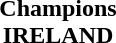<table cellspacing=0 width=100%>
<tr>
<td align=center></td>
</tr>
<tr>
<td align=center><strong>Champions<br>IRELAND</strong></td>
</tr>
</table>
